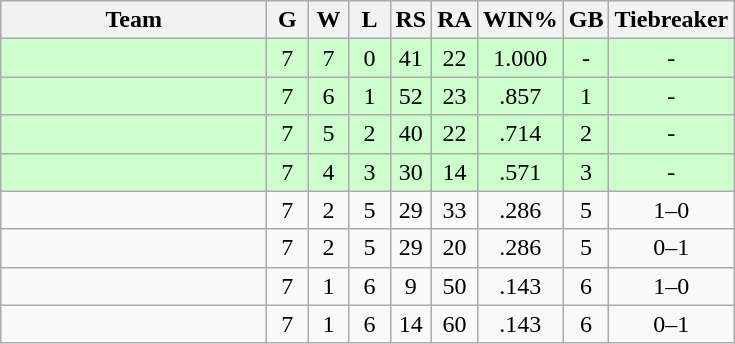<table class="wikitable" style="text-align:center">
<tr>
<th width=170>Team</th>
<th width=20>G</th>
<th width=20>W</th>
<th width=20>L</th>
<th width=20>RS</th>
<th width=20>RA</th>
<th width=20>WIN%</th>
<th width=20>GB</th>
<th width=40>Tiebreaker</th>
</tr>
<tr bgcolor=#cfc>
<td align=left></td>
<td>7</td>
<td>7</td>
<td>0</td>
<td>41</td>
<td>22</td>
<td>1.000</td>
<td>-</td>
<td>-</td>
</tr>
<tr bgcolor=#cfc>
<td align=left></td>
<td>7</td>
<td>6</td>
<td>1</td>
<td>52</td>
<td>23</td>
<td>.857</td>
<td>1</td>
<td>-</td>
</tr>
<tr bgcolor=#cfc>
<td align=left></td>
<td>7</td>
<td>5</td>
<td>2</td>
<td>40</td>
<td>22</td>
<td>.714</td>
<td>2</td>
<td>-</td>
</tr>
<tr bgcolor=#cfc>
<td align=left></td>
<td>7</td>
<td>4</td>
<td>3</td>
<td>30</td>
<td>14</td>
<td>.571</td>
<td>3</td>
<td>-</td>
</tr>
<tr>
<td align=left></td>
<td>7</td>
<td>2</td>
<td>5</td>
<td>29</td>
<td>33</td>
<td>.286</td>
<td>5</td>
<td>1–0</td>
</tr>
<tr>
<td align=left></td>
<td>7</td>
<td>2</td>
<td>5</td>
<td>29</td>
<td>20</td>
<td>.286</td>
<td>5</td>
<td>0–1</td>
</tr>
<tr>
<td align=left></td>
<td>7</td>
<td>1</td>
<td>6</td>
<td>9</td>
<td>50</td>
<td>.143</td>
<td>6</td>
<td>1–0</td>
</tr>
<tr>
<td align=left></td>
<td>7</td>
<td>1</td>
<td>6</td>
<td>14</td>
<td>60</td>
<td>.143</td>
<td>6</td>
<td>0–1</td>
</tr>
</table>
